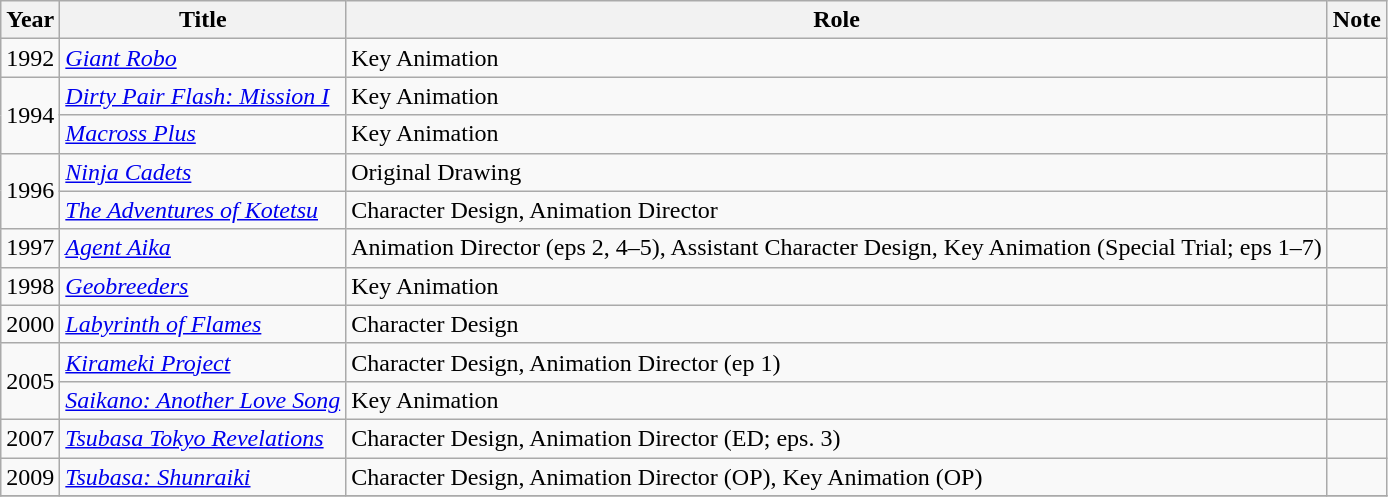<table class="wikitable">
<tr>
<th>Year</th>
<th>Title</th>
<th>Role</th>
<th>Note</th>
</tr>
<tr>
<td>1992</td>
<td><em><a href='#'>Giant Robo</a></em></td>
<td>Key Animation</td>
<td></td>
</tr>
<tr>
<td rowspan="2">1994</td>
<td><em><a href='#'>Dirty Pair Flash: Mission I</a></em></td>
<td>Key Animation</td>
<td></td>
</tr>
<tr>
<td><em><a href='#'>Macross Plus</a></em></td>
<td>Key Animation</td>
<td></td>
</tr>
<tr>
<td rowspan="2">1996</td>
<td><em><a href='#'>Ninja Cadets</a></em></td>
<td>Original Drawing</td>
<td></td>
</tr>
<tr>
<td><em><a href='#'>The Adventures of Kotetsu</a></em></td>
<td>Character Design, Animation Director</td>
<td></td>
</tr>
<tr>
<td>1997</td>
<td><em><a href='#'>Agent Aika</a></em></td>
<td>Animation Director  (eps 2, 4–5), Assistant Character Design, Key Animation (Special Trial; eps 1–7)</td>
<td></td>
</tr>
<tr>
<td>1998</td>
<td><em><a href='#'>Geobreeders</a></em></td>
<td>Key Animation</td>
<td></td>
</tr>
<tr>
<td>2000</td>
<td><em><a href='#'>Labyrinth of Flames</a></em></td>
<td>Character Design</td>
<td></td>
</tr>
<tr>
<td rowspan="2">2005</td>
<td><em><a href='#'>Kirameki Project</a></em></td>
<td>Character Design, Animation Director (ep 1)</td>
<td></td>
</tr>
<tr>
<td><em><a href='#'>Saikano: Another Love Song</a></em></td>
<td>Key Animation</td>
<td></td>
</tr>
<tr>
<td>2007</td>
<td><em><a href='#'>Tsubasa Tokyo Revelations</a></em></td>
<td>Character Design, Animation Director (ED; eps. 3)</td>
<td></td>
</tr>
<tr>
<td>2009</td>
<td><em><a href='#'>Tsubasa: Shunraiki</a></em></td>
<td>Character Design, Animation Director (OP), Key Animation (OP)</td>
<td></td>
</tr>
<tr>
</tr>
</table>
